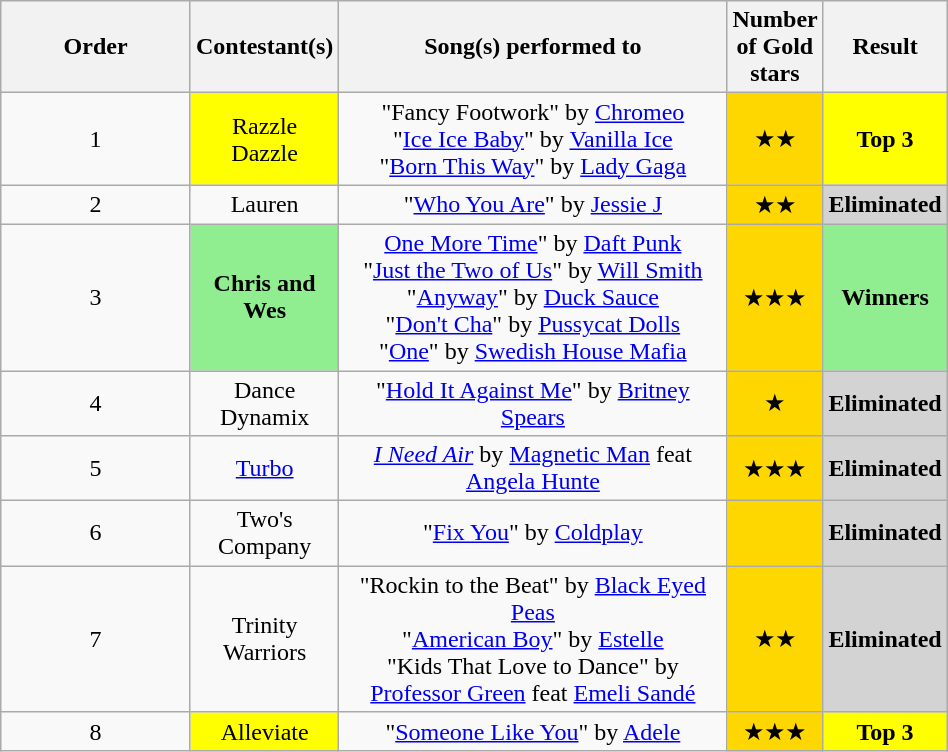<table class="wikitable" style="text-align: center; width: 50%">
<tr>
<th>Order</th>
<th style="width:3%;">Contestant(s)</th>
<th style="width:41%;">Song(s) performed to</th>
<th style="width:3%;">Number of Gold stars</th>
<th style="width:3%;">Result</th>
</tr>
<tr>
<td>1</td>
<td style="background:yellow;">Razzle Dazzle</td>
<td>"Fancy Footwork" by <a href='#'>Chromeo</a> <br> "<a href='#'>Ice Ice Baby</a>" by <a href='#'>Vanilla Ice</a> <br> "<a href='#'>Born This Way</a>" by <a href='#'>Lady Gaga</a></td>
<td style="background:gold;">★★</td>
<td style="background:yellow;"><strong>Top 3</strong></td>
</tr>
<tr>
<td>2</td>
<td>Lauren</td>
<td>"<a href='#'>Who You Are</a>"  by <a href='#'>Jessie J</a></td>
<td style="background:gold;">★★</td>
<td style="background:lightgrey;"><strong>Eliminated</strong></td>
</tr>
<tr>
<td>3</td>
<td style="background:lightgreen;"><strong>Chris and Wes</strong></td>
<td><a href='#'>One More Time</a>" by <a href='#'>Daft Punk</a> <br> "<a href='#'>Just the Two of Us</a>" by <a href='#'>Will Smith</a> <br> "<a href='#'>Anyway</a>" by <a href='#'>Duck Sauce</a> <br> "<a href='#'>Don't Cha</a>" by <a href='#'>Pussycat Dolls</a> <br> "<a href='#'>One</a>" by <a href='#'>Swedish House Mafia</a></td>
<td style="background:gold;">★★★</td>
<td style="background:lightgreen;"><strong>Winners</strong></td>
</tr>
<tr>
<td>4</td>
<td>Dance Dynamix</td>
<td>"<a href='#'>Hold It Against Me</a>" by <a href='#'>Britney Spears</a></td>
<td style="background:gold;">★</td>
<td style="background:lightgrey;"><strong>Eliminated</strong></td>
</tr>
<tr>
<td>5</td>
<td><a href='#'>Turbo</a></td>
<td><em><a href='#'>I Need Air</a></em> by <a href='#'>Magnetic Man</a> feat <a href='#'>Angela Hunte</a></td>
<td style="background:gold;">★★★</td>
<td style="background:lightgrey;"><strong>Eliminated</strong></td>
</tr>
<tr>
<td>6</td>
<td>Two's Company</td>
<td>"<a href='#'>Fix You</a>" by <a href='#'>Coldplay</a></td>
<td style="background:gold;"></td>
<td style="background:lightgrey;"><strong>Eliminated</strong></td>
</tr>
<tr>
<td>7</td>
<td>Trinity Warriors</td>
<td>"Rockin to the Beat" by <a href='#'>Black Eyed Peas</a> <br> "<a href='#'>American Boy</a>" by <a href='#'>Estelle</a> <br> "Kids That Love to Dance" by <a href='#'>Professor Green</a> feat <a href='#'>Emeli Sandé</a></td>
<td style="background:gold;">★★</td>
<td style="background:lightgrey;"><strong>Eliminated</strong></td>
</tr>
<tr>
<td>8</td>
<td style="background:yellow;">Alleviate</td>
<td>"<a href='#'>Someone Like You</a>" by <a href='#'>Adele</a></td>
<td style="background:gold;">★★★</td>
<td style="background:yellow;"><strong>Top 3</strong></td>
</tr>
</table>
